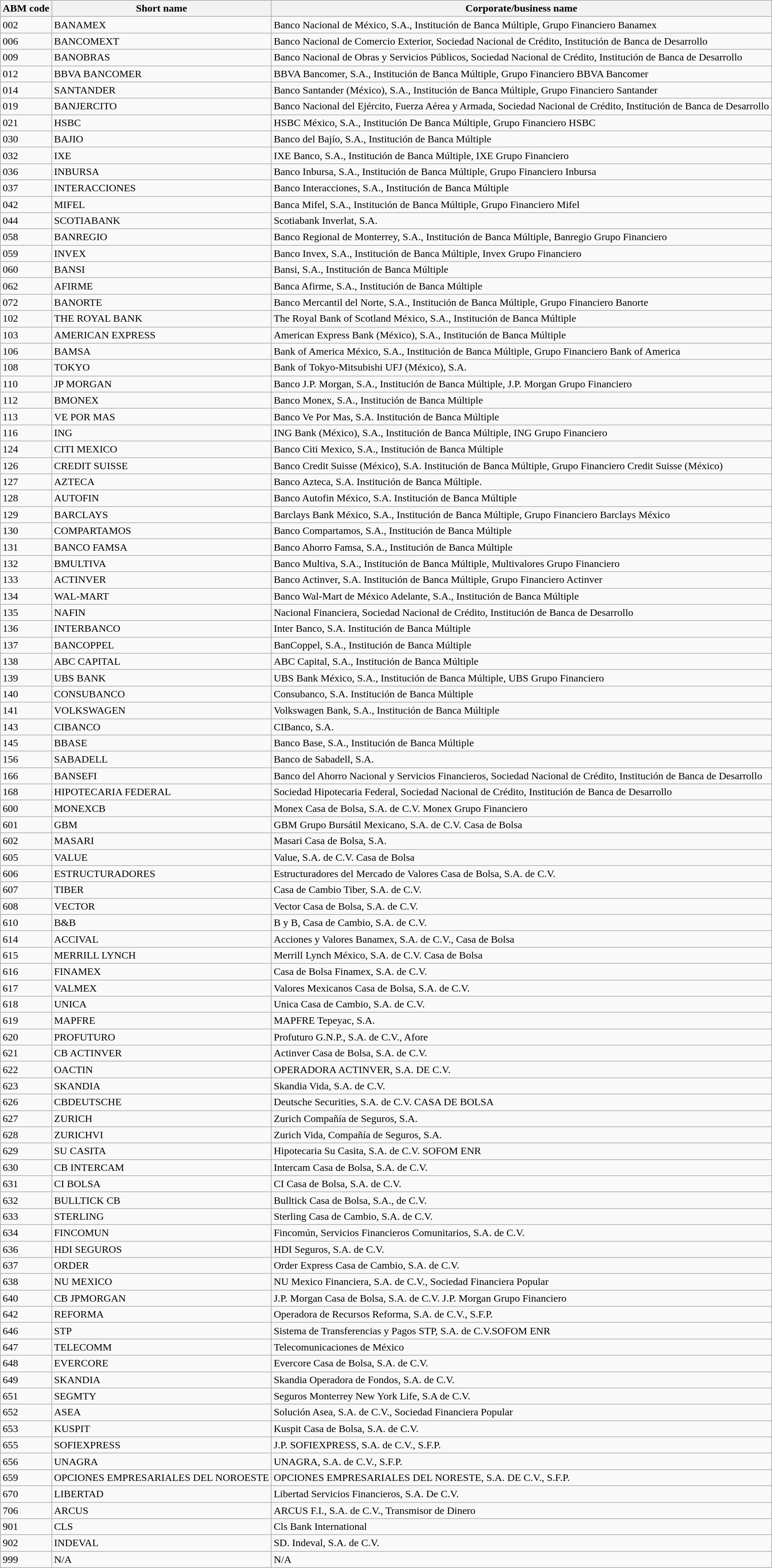<table class="wikitable">
<tr>
<th>ABM code</th>
<th>Short name</th>
<th>Corporate/business name</th>
</tr>
<tr>
<td>002</td>
<td>BANAMEX</td>
<td>Banco Nacional de México, S.A., Institución de Banca Múltiple, Grupo Financiero Banamex</td>
</tr>
<tr>
<td>006</td>
<td>BANCOMEXT</td>
<td>Banco Nacional de Comercio Exterior, Sociedad Nacional de Crédito, Institución de Banca de Desarrollo</td>
</tr>
<tr>
<td>009</td>
<td>BANOBRAS</td>
<td>Banco Nacional de Obras y Servicios Públicos, Sociedad Nacional de Crédito, Institución de Banca de Desarrollo</td>
</tr>
<tr>
<td>012</td>
<td>BBVA BANCOMER</td>
<td>BBVA Bancomer, S.A., Institución de Banca Múltiple, Grupo Financiero BBVA Bancomer</td>
</tr>
<tr>
<td>014</td>
<td>SANTANDER</td>
<td>Banco Santander (México), S.A., Institución de Banca Múltiple, Grupo Financiero Santander</td>
</tr>
<tr>
<td>019</td>
<td>BANJERCITO</td>
<td>Banco Nacional del Ejército, Fuerza Aérea y Armada, Sociedad Nacional de Crédito, Institución de Banca de Desarrollo</td>
</tr>
<tr>
<td>021</td>
<td>HSBC</td>
<td>HSBC México, S.A., Institución De Banca Múltiple, Grupo Financiero HSBC</td>
</tr>
<tr>
<td>030</td>
<td>BAJIO</td>
<td>Banco del Bajío, S.A., Institución de Banca Múltiple</td>
</tr>
<tr>
<td>032</td>
<td>IXE</td>
<td>IXE Banco, S.A., Institución de Banca Múltiple, IXE Grupo Financiero</td>
</tr>
<tr>
<td>036</td>
<td>INBURSA</td>
<td>Banco Inbursa, S.A., Institución de Banca Múltiple, Grupo Financiero Inbursa</td>
</tr>
<tr>
<td>037</td>
<td>INTERACCIONES</td>
<td>Banco Interacciones, S.A., Institución de Banca Múltiple</td>
</tr>
<tr>
<td>042</td>
<td>MIFEL</td>
<td>Banca Mifel, S.A., Institución de Banca Múltiple, Grupo Financiero Mifel</td>
</tr>
<tr>
<td>044</td>
<td>SCOTIABANK</td>
<td>Scotiabank Inverlat, S.A.</td>
</tr>
<tr>
<td>058</td>
<td>BANREGIO</td>
<td>Banco Regional de Monterrey, S.A., Institución de Banca Múltiple, Banregio Grupo Financiero</td>
</tr>
<tr>
<td>059</td>
<td>INVEX</td>
<td>Banco Invex, S.A., Institución de Banca Múltiple, Invex Grupo Financiero</td>
</tr>
<tr>
<td>060</td>
<td>BANSI</td>
<td>Bansi, S.A., Institución de Banca Múltiple</td>
</tr>
<tr>
<td>062</td>
<td>AFIRME</td>
<td>Banca Afirme, S.A., Institución de Banca Múltiple</td>
</tr>
<tr>
<td>072</td>
<td>BANORTE</td>
<td>Banco Mercantil del Norte, S.A., Institución de Banca Múltiple, Grupo Financiero Banorte</td>
</tr>
<tr>
<td>102</td>
<td>THE ROYAL BANK</td>
<td>The Royal Bank of Scotland México, S.A., Institución de Banca Múltiple</td>
</tr>
<tr>
<td>103</td>
<td>AMERICAN EXPRESS</td>
<td>American Express Bank (México), S.A., Institución de Banca Múltiple</td>
</tr>
<tr>
<td>106</td>
<td>BAMSA</td>
<td>Bank of America México, S.A., Institución de Banca Múltiple, Grupo Financiero Bank of America</td>
</tr>
<tr>
<td>108</td>
<td>TOKYO</td>
<td>Bank of Tokyo-Mitsubishi UFJ (México), S.A.</td>
</tr>
<tr>
<td>110</td>
<td>JP MORGAN</td>
<td>Banco J.P. Morgan, S.A., Institución de Banca Múltiple, J.P. Morgan Grupo Financiero</td>
</tr>
<tr>
<td>112</td>
<td>BMONEX</td>
<td>Banco Monex, S.A., Institución de Banca Múltiple</td>
</tr>
<tr>
<td>113</td>
<td>VE POR MAS</td>
<td>Banco Ve Por Mas, S.A. Institución de Banca Múltiple</td>
</tr>
<tr>
<td>116</td>
<td>ING</td>
<td>ING Bank (México), S.A., Institución de Banca Múltiple, ING Grupo Financiero</td>
</tr>
<tr>
<td>124</td>
<td>CITI MEXICO</td>
<td>Banco Citi Mexico, S.A., Institución de Banca Múltiple</td>
</tr>
<tr>
<td>126</td>
<td>CREDIT SUISSE</td>
<td>Banco Credit Suisse (México), S.A. Institución de Banca Múltiple, Grupo Financiero Credit Suisse (México)</td>
</tr>
<tr>
<td>127</td>
<td>AZTECA</td>
<td>Banco Azteca, S.A. Institución de Banca Múltiple.</td>
</tr>
<tr>
<td>128</td>
<td>AUTOFIN</td>
<td>Banco Autofin México, S.A. Institución de Banca Múltiple</td>
</tr>
<tr>
<td>129</td>
<td>BARCLAYS</td>
<td>Barclays Bank México, S.A., Institución de Banca Múltiple, Grupo Financiero Barclays México</td>
</tr>
<tr>
<td>130</td>
<td>COMPARTAMOS</td>
<td>Banco Compartamos, S.A., Institución de Banca Múltiple</td>
</tr>
<tr>
<td>131</td>
<td>BANCO FAMSA</td>
<td>Banco Ahorro Famsa, S.A., Institución de Banca Múltiple</td>
</tr>
<tr>
<td>132</td>
<td>BMULTIVA</td>
<td>Banco Multiva, S.A., Institución de Banca Múltiple, Multivalores Grupo Financiero</td>
</tr>
<tr>
<td>133</td>
<td>ACTINVER</td>
<td>Banco Actinver, S.A. Institución de Banca Múltiple, Grupo Financiero Actinver</td>
</tr>
<tr>
<td>134</td>
<td>WAL-MART</td>
<td>Banco Wal-Mart de México Adelante, S.A., Institución de Banca Múltiple</td>
</tr>
<tr>
<td>135</td>
<td>NAFIN</td>
<td>Nacional Financiera, Sociedad Nacional de Crédito, Institución de Banca de Desarrollo</td>
</tr>
<tr>
<td>136</td>
<td>INTERBANCO</td>
<td>Inter Banco, S.A. Institución de Banca Múltiple</td>
</tr>
<tr>
<td>137</td>
<td>BANCOPPEL</td>
<td>BanCoppel, S.A., Institución de Banca Múltiple</td>
</tr>
<tr>
<td>138</td>
<td>ABC CAPITAL</td>
<td>ABC Capital, S.A., Institución de Banca Múltiple</td>
</tr>
<tr>
<td>139</td>
<td>UBS BANK</td>
<td>UBS Bank México, S.A., Institución de Banca Múltiple, UBS Grupo Financiero</td>
</tr>
<tr>
<td>140</td>
<td>CONSUBANCO</td>
<td>Consubanco, S.A. Institución de Banca Múltiple</td>
</tr>
<tr>
<td>141</td>
<td>VOLKSWAGEN</td>
<td>Volkswagen Bank, S.A., Institución de Banca Múltiple</td>
</tr>
<tr>
<td>143</td>
<td>CIBANCO</td>
<td>CIBanco, S.A.</td>
</tr>
<tr>
<td>145</td>
<td>BBASE</td>
<td>Banco Base, S.A., Institución de Banca Múltiple</td>
</tr>
<tr>
<td>156</td>
<td>SABADELL</td>
<td>Banco de Sabadell, S.A.</td>
</tr>
<tr>
<td>166</td>
<td>BANSEFI</td>
<td>Banco del Ahorro Nacional y Servicios Financieros, Sociedad Nacional de Crédito, Institución de Banca de Desarrollo</td>
</tr>
<tr>
<td>168</td>
<td>HIPOTECARIA FEDERAL</td>
<td>Sociedad Hipotecaria Federal, Sociedad Nacional de Crédito, Institución de Banca de Desarrollo</td>
</tr>
<tr>
<td>600</td>
<td>MONEXCB</td>
<td>Monex Casa de Bolsa, S.A. de C.V. Monex Grupo Financiero</td>
</tr>
<tr>
<td>601</td>
<td>GBM</td>
<td>GBM Grupo Bursátil Mexicano, S.A. de C.V. Casa de Bolsa</td>
</tr>
<tr>
<td>602</td>
<td>MASARI</td>
<td>Masari Casa de Bolsa, S.A.</td>
</tr>
<tr>
<td>605</td>
<td>VALUE</td>
<td>Value, S.A. de C.V. Casa de Bolsa</td>
</tr>
<tr>
<td>606</td>
<td>ESTRUCTURADORES</td>
<td>Estructuradores del Mercado de Valores Casa de Bolsa, S.A. de C.V.</td>
</tr>
<tr>
<td>607</td>
<td>TIBER</td>
<td>Casa de Cambio Tiber, S.A. de C.V.</td>
</tr>
<tr>
<td>608</td>
<td>VECTOR</td>
<td>Vector Casa de Bolsa, S.A. de C.V.</td>
</tr>
<tr>
<td>610</td>
<td>B&B</td>
<td>B y B, Casa de Cambio, S.A. de C.V.</td>
</tr>
<tr>
<td>614</td>
<td>ACCIVAL</td>
<td>Acciones y Valores Banamex, S.A. de C.V., Casa de Bolsa</td>
</tr>
<tr>
<td>615</td>
<td>MERRILL LYNCH</td>
<td>Merrill Lynch México, S.A. de C.V. Casa de Bolsa</td>
</tr>
<tr>
<td>616</td>
<td>FINAMEX</td>
<td>Casa de Bolsa Finamex, S.A. de C.V.</td>
</tr>
<tr>
<td>617</td>
<td>VALMEX</td>
<td>Valores Mexicanos Casa de Bolsa, S.A. de C.V.</td>
</tr>
<tr>
<td>618</td>
<td>UNICA</td>
<td>Unica Casa de Cambio, S.A. de C.V.</td>
</tr>
<tr>
<td>619</td>
<td>MAPFRE</td>
<td>MAPFRE Tepeyac, S.A.</td>
</tr>
<tr>
<td>620</td>
<td>PROFUTURO</td>
<td>Profuturo G.N.P., S.A. de C.V., Afore</td>
</tr>
<tr>
<td>621</td>
<td>CB ACTINVER</td>
<td>Actinver Casa de Bolsa, S.A. de C.V.</td>
</tr>
<tr>
<td>622</td>
<td>OACTIN</td>
<td>OPERADORA ACTINVER, S.A. DE C.V.</td>
</tr>
<tr>
<td>623</td>
<td>SKANDIA</td>
<td>Skandia Vida, S.A. de C.V.</td>
</tr>
<tr>
<td>626</td>
<td>CBDEUTSCHE</td>
<td>Deutsche Securities, S.A. de C.V. CASA DE BOLSA</td>
</tr>
<tr>
<td>627</td>
<td>ZURICH</td>
<td>Zurich Compañía de Seguros, S.A.</td>
</tr>
<tr>
<td>628</td>
<td>ZURICHVI</td>
<td>Zurich Vida, Compañía de Seguros, S.A.</td>
</tr>
<tr>
<td>629</td>
<td>SU CASITA</td>
<td>Hipotecaria Su Casita, S.A. de C.V. SOFOM ENR</td>
</tr>
<tr>
<td>630</td>
<td>CB INTERCAM</td>
<td>Intercam Casa de Bolsa, S.A. de C.V.</td>
</tr>
<tr>
<td>631</td>
<td>CI BOLSA</td>
<td>CI Casa de Bolsa, S.A. de C.V.</td>
</tr>
<tr>
<td>632</td>
<td>BULLTICK CB</td>
<td>Bulltick Casa de Bolsa, S.A., de C.V.</td>
</tr>
<tr>
<td>633</td>
<td>STERLING</td>
<td>Sterling Casa de Cambio, S.A. de C.V.</td>
</tr>
<tr>
<td>634</td>
<td>FINCOMUN</td>
<td>Fincomún, Servicios Financieros Comunitarios, S.A. de C.V.</td>
</tr>
<tr>
<td>636</td>
<td>HDI SEGUROS</td>
<td>HDI Seguros, S.A. de C.V.</td>
</tr>
<tr>
<td>637</td>
<td>ORDER</td>
<td>Order Express Casa de Cambio, S.A. de C.V.</td>
</tr>
<tr>
<td>638</td>
<td>NU MEXICO</td>
<td>NU Mexico Financiera, S.A. de C.V., Sociedad Financiera Popular</td>
</tr>
<tr>
<td>640</td>
<td>CB JPMORGAN</td>
<td>J.P. Morgan Casa de Bolsa, S.A. de C.V. J.P. Morgan Grupo Financiero</td>
</tr>
<tr>
<td>642</td>
<td>REFORMA</td>
<td>Operadora de Recursos Reforma, S.A. de C.V., S.F.P.</td>
</tr>
<tr>
<td>646</td>
<td>STP</td>
<td>Sistema de Transferencias y Pagos STP, S.A. de C.V.SOFOM ENR</td>
</tr>
<tr>
<td>647</td>
<td>TELECOMM</td>
<td>Telecomunicaciones de México</td>
</tr>
<tr>
<td>648</td>
<td>EVERCORE</td>
<td>Evercore Casa de Bolsa, S.A. de C.V.</td>
</tr>
<tr>
<td>649</td>
<td>SKANDIA</td>
<td>Skandia Operadora de Fondos, S.A. de C.V.</td>
</tr>
<tr>
<td>651</td>
<td>SEGMTY</td>
<td>Seguros Monterrey New York Life, S.A de C.V.</td>
</tr>
<tr>
<td>652</td>
<td>ASEA</td>
<td>Solución Asea, S.A. de C.V., Sociedad Financiera Popular</td>
</tr>
<tr>
<td>653</td>
<td>KUSPIT</td>
<td>Kuspit Casa de Bolsa, S.A. de C.V.</td>
</tr>
<tr>
<td>655</td>
<td>SOFIEXPRESS</td>
<td>J.P. SOFIEXPRESS, S.A. de C.V., S.F.P.</td>
</tr>
<tr>
<td>656</td>
<td>UNAGRA</td>
<td>UNAGRA, S.A. de C.V., S.F.P.</td>
</tr>
<tr>
<td>659</td>
<td>OPCIONES EMPRESARIALES DEL NOROESTE</td>
<td>OPCIONES EMPRESARIALES DEL NORESTE, S.A. DE C.V., S.F.P.</td>
</tr>
<tr>
<td>670</td>
<td>LIBERTAD</td>
<td>Libertad Servicios Financieros, S.A. De C.V.</td>
</tr>
<tr>
<td>706</td>
<td>ARCUS</td>
<td>ARCUS F.I., S.A. de C.V., Transmisor de Dinero</td>
</tr>
<tr>
<td>901</td>
<td>CLS</td>
<td>Cls Bank International</td>
</tr>
<tr>
<td>902</td>
<td>INDEVAL</td>
<td>SD. Indeval, S.A. de C.V.</td>
</tr>
<tr>
<td>999</td>
<td>N/A</td>
<td>N/A</td>
</tr>
</table>
